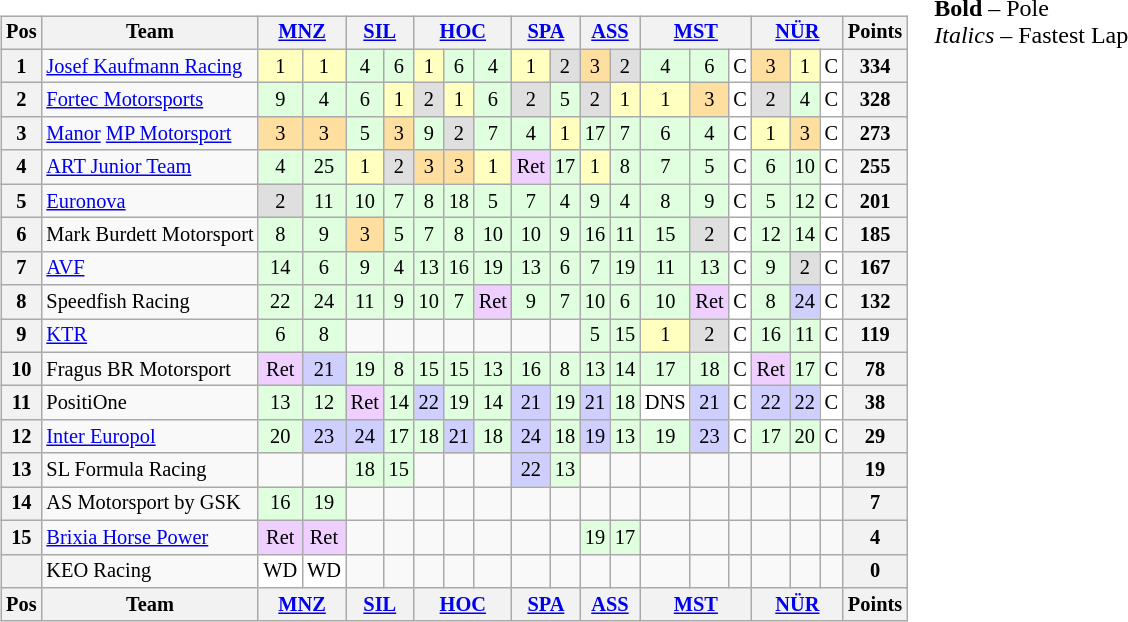<table>
<tr>
<td><br><table class="wikitable" style="font-size:85%; text-align:center">
<tr>
<th>Pos</th>
<th>Team</th>
<th colspan=2><a href='#'>MNZ</a><br></th>
<th colspan=2><a href='#'>SIL</a><br></th>
<th colspan=3><a href='#'>HOC</a><br></th>
<th colspan=2><a href='#'>SPA</a><br></th>
<th colspan=2><a href='#'>ASS</a><br></th>
<th colspan=3><a href='#'>MST</a><br></th>
<th colspan=3><a href='#'>NÜR</a><br></th>
<th>Points</th>
</tr>
<tr>
<th>1</th>
<td align=left> <a href='#'>Josef Kaufmann Racing</a></td>
<td style="background:#FFFFBF;">1</td>
<td style="background:#FFFFBF;">1</td>
<td style="background:#DFFFDF;">4</td>
<td style="background:#DFFFDF;">6</td>
<td style="background:#FFFFBF;">1</td>
<td style="background:#DFFFDF;">6</td>
<td style="background:#DFFFDF;">4</td>
<td style="background:#FFFFBF;">1</td>
<td style="background:#DFDFDF;">2</td>
<td style="background:#FFDF9F;">3</td>
<td style="background:#DFDFDF;">2</td>
<td style="background:#DFFFDF;">4</td>
<td style="background:#DFFFDF;">6</td>
<td style="background:#FFFFFF;">C</td>
<td style="background:#FFDF9F;">3</td>
<td style="background:#FFFFBF;">1</td>
<td style="background:#FFFFFF;">C</td>
<th>334</th>
</tr>
<tr>
<th>2</th>
<td align=left> <a href='#'>Fortec Motorsports</a></td>
<td style="background:#DFFFDF;">9</td>
<td style="background:#DFFFDF;">4</td>
<td style="background:#DFFFDF;">6</td>
<td style="background:#FFFFBF;">1</td>
<td style="background:#DFDFDF;">2</td>
<td style="background:#FFFFBF;">1</td>
<td style="background:#DFFFDF;">6</td>
<td style="background:#DFDFDF;">2</td>
<td style="background:#DFFFDF;">5</td>
<td style="background:#DFDFDF;">2</td>
<td style="background:#FFFFBF;">1</td>
<td style="background:#FFFFBF;">1</td>
<td style="background:#FFDF9F;">3</td>
<td style="background:#FFFFFF;">C</td>
<td style="background:#DFDFDF;">2</td>
<td style="background:#DFFFDF;">4</td>
<td style="background:#FFFFFF;">C</td>
<th>328</th>
</tr>
<tr>
<th>3</th>
<td align=left> <a href='#'>Manor</a> <a href='#'>MP Motorsport</a></td>
<td style="background:#FFDF9F;">3</td>
<td style="background:#FFDF9F;">3</td>
<td style="background:#DFFFDF;">5</td>
<td style="background:#FFDF9F;">3</td>
<td style="background:#DFFFDF;">9</td>
<td style="background:#DFDFDF;">2</td>
<td style="background:#DFFFDF;">7</td>
<td style="background:#DFFFDF;">4</td>
<td style="background:#FFFFBF;">1</td>
<td style="background:#DFFFDF;">17</td>
<td style="background:#DFFFDF;">7</td>
<td style="background:#DFFFDF;">6</td>
<td style="background:#DFFFDF;">4</td>
<td style="background:#FFFFFF;">C</td>
<td style="background:#FFFFBF;">1</td>
<td style="background:#FFDF9F;">3</td>
<td style="background:#FFFFFF;">C</td>
<th>273</th>
</tr>
<tr>
<th>4</th>
<td align=left> <a href='#'>ART Junior Team</a></td>
<td style="background:#DFFFDF;">4</td>
<td style="background:#DFFFDF;">25</td>
<td style="background:#FFFFBF;">1</td>
<td style="background:#DFDFDF;">2</td>
<td style="background:#FFDF9F;">3</td>
<td style="background:#FFDF9F;">3</td>
<td style="background:#FFFFBF;">1</td>
<td style="background:#EFCFFF;">Ret</td>
<td style="background:#DFFFDF;">17</td>
<td style="background:#FFFFBF;">1</td>
<td style="background:#DFFFDF;">8</td>
<td style="background:#DFFFDF;">7</td>
<td style="background:#DFFFDF;">5</td>
<td style="background:#FFFFFF;">C</td>
<td style="background:#DFFFDF;">6</td>
<td style="background:#DFFFDF;">10</td>
<td style="background:#FFFFFF;">C</td>
<th>255</th>
</tr>
<tr>
<th>5</th>
<td align=left> <a href='#'>Euronova</a></td>
<td style="background:#DFDFDF;">2</td>
<td style="background:#DFFFDF;">11</td>
<td style="background:#DFFFDF;">10</td>
<td style="background:#DFFFDF;">7</td>
<td style="background:#DFFFDF;">8</td>
<td style="background:#DFFFDF;">18</td>
<td style="background:#DFFFDF;">5</td>
<td style="background:#DFFFDF;">7</td>
<td style="background:#DFFFDF;">4</td>
<td style="background:#DFFFDF;">9</td>
<td style="background:#DFFFDF;">4</td>
<td style="background:#DFFFDF;">8</td>
<td style="background:#DFFFDF;">9</td>
<td style="background:#FFFFFF;">C</td>
<td style="background:#DFFFDF;">5</td>
<td style="background:#DFFFDF;">12</td>
<td style="background:#FFFFFF;">C</td>
<th>201</th>
</tr>
<tr>
<th>6</th>
<td align=left nowrap> Mark Burdett Motorsport</td>
<td style="background:#DFFFDF;">8</td>
<td style="background:#DFFFDF;">9</td>
<td style="background:#FFDF9F;">3</td>
<td style="background:#DFFFDF;">5</td>
<td style="background:#DFFFDF;">7</td>
<td style="background:#DFFFDF;">8</td>
<td style="background:#DFFFDF;">10</td>
<td style="background:#DFFFDF;">10</td>
<td style="background:#DFFFDF;">9</td>
<td style="background:#DFFFDF;">16</td>
<td style="background:#DFFFDF;">11</td>
<td style="background:#DFFFDF;">15</td>
<td style="background:#DFDFDF;">2</td>
<td style="background:#FFFFFF;">C</td>
<td style="background:#DFFFDF;">12</td>
<td style="background:#DFFFDF;">14</td>
<td style="background:#FFFFFF;">C</td>
<th>185</th>
</tr>
<tr>
<th>7</th>
<td align=left> <a href='#'>AVF</a></td>
<td style="background:#DFFFDF;">14</td>
<td style="background:#DFFFDF;">6</td>
<td style="background:#DFFFDF;">9</td>
<td style="background:#DFFFDF;">4</td>
<td style="background:#DFFFDF;">13</td>
<td style="background:#DFFFDF;">16</td>
<td style="background:#DFFFDF;">19</td>
<td style="background:#DFFFDF;">13</td>
<td style="background:#DFFFDF;">6</td>
<td style="background:#DFFFDF;">7</td>
<td style="background:#DFFFDF;">19</td>
<td style="background:#DFFFDF;">11</td>
<td style="background:#DFFFDF;">13</td>
<td style="background:#FFFFFF;">C</td>
<td style="background:#DFFFDF;">9</td>
<td style="background:#DFDFDF;">2</td>
<td style="background:#FFFFFF;">C</td>
<th>167</th>
</tr>
<tr>
<th>8</th>
<td align=left> Speedfish Racing</td>
<td style="background:#DFFFDF;">22</td>
<td style="background:#DFFFDF;">24</td>
<td style="background:#DFFFDF;">11</td>
<td style="background:#DFFFDF;">9</td>
<td style="background:#DFFFDF;">10</td>
<td style="background:#DFFFDF;">7</td>
<td style="background:#EFCFFF;">Ret</td>
<td style="background:#DFFFDF;">9</td>
<td style="background:#DFFFDF;">7</td>
<td style="background:#DFFFDF;">10</td>
<td style="background:#DFFFDF;">6</td>
<td style="background:#DFFFDF;">10</td>
<td style="background:#EFCFFF;">Ret</td>
<td style="background:#FFFFFF;">C</td>
<td style="background:#DFFFDF;">8</td>
<td style="background:#CFCFFF;">24</td>
<td style="background:#FFFFFF;">C</td>
<th>132</th>
</tr>
<tr>
<th>9</th>
<td align=left> <a href='#'>KTR</a></td>
<td style="background:#DFFFDF;">6</td>
<td style="background:#DFFFDF;">8</td>
<td></td>
<td></td>
<td></td>
<td></td>
<td></td>
<td></td>
<td></td>
<td style="background:#DFFFDF;">5</td>
<td style="background:#DFFFDF;">15</td>
<td style="background:#FFFFBF;">1</td>
<td style="background:#DFDFDF;">2</td>
<td style="background:#FFFFFF;">C</td>
<td style="background:#DFFFDF;">16</td>
<td style="background:#DFFFDF;">11</td>
<td style="background:#FFFFFF;">C</td>
<th>119</th>
</tr>
<tr>
<th>10</th>
<td align=left> Fragus BR Motorsport</td>
<td style="background:#EFCFFF;">Ret</td>
<td style="background:#CFCFFF;">21</td>
<td style="background:#DFFFDF;">19</td>
<td style="background:#DFFFDF;">8</td>
<td style="background:#DFFFDF;">15</td>
<td style="background:#DFFFDF;">15</td>
<td style="background:#DFFFDF;">13</td>
<td style="background:#DFFFDF;">16</td>
<td style="background:#DFFFDF;">8</td>
<td style="background:#DFFFDF;">13</td>
<td style="background:#DFFFDF;">14</td>
<td style="background:#DFFFDF;">17</td>
<td style="background:#DFFFDF;">18</td>
<td style="background:#FFFFFF;">C</td>
<td style="background:#EFCFFF;">Ret</td>
<td style="background:#DFFFDF;">17</td>
<td style="background:#FFFFFF;">C</td>
<th>78</th>
</tr>
<tr>
<th>11</th>
<td align=left> PositiOne</td>
<td style="background:#DFFFDF;">13</td>
<td style="background:#DFFFDF;">12</td>
<td style="background:#EFCFFF;">Ret</td>
<td style="background:#DFFFDF;">14</td>
<td style="background:#CFCFFF;">22</td>
<td style="background:#DFFFDF;">19</td>
<td style="background:#DFFFDF;">14</td>
<td style="background:#CFCFFF;">21</td>
<td style="background:#DFFFDF;">19</td>
<td style="background:#CFCFFF;">21</td>
<td style="background:#DFFFDF;">18</td>
<td style="background:#FFFFFF;">DNS</td>
<td style="background:#CFCFFF;">21</td>
<td style="background:#FFFFFF;">C</td>
<td style="background:#CFCFFF;">22</td>
<td style="background:#CFCFFF;">22</td>
<td style="background:#FFFFFF;">C</td>
<th>38</th>
</tr>
<tr>
<th>12</th>
<td align=left> <a href='#'>Inter Europol</a></td>
<td style="background:#DFFFDF;">20</td>
<td style="background:#CFCFFF;">23</td>
<td style="background:#CFCFFF;">24</td>
<td style="background:#DFFFDF;">17</td>
<td style="background:#DFFFDF;">18</td>
<td style="background:#CFCFFF;">21</td>
<td style="background:#DFFFDF;">18</td>
<td style="background:#CFCFFF;">24</td>
<td style="background:#DFFFDF;">18</td>
<td style="background:#CFCFFF;">19</td>
<td style="background:#DFFFDF;">13</td>
<td style="background:#DFFFDF;">19</td>
<td style="background:#CFCFFF;">23</td>
<td style="background:#FFFFFF;">C</td>
<td style="background:#DFFFDF;">17</td>
<td style="background:#DFFFDF;">20</td>
<td style="background:#FFFFFF;">C</td>
<th>29</th>
</tr>
<tr>
<th>13</th>
<td align=left> SL Formula Racing</td>
<td></td>
<td></td>
<td style="background:#DFFFDF;">18</td>
<td style="background:#DFFFDF;">15</td>
<td></td>
<td></td>
<td></td>
<td style="background:#CFCFFF;">22</td>
<td style="background:#DFFFDF;">13</td>
<td></td>
<td></td>
<td></td>
<td></td>
<td></td>
<td></td>
<td></td>
<td></td>
<th>19</th>
</tr>
<tr>
<th>14</th>
<td align=left> AS Motorsport by GSK</td>
<td style="background:#DFFFDF;">16</td>
<td style="background:#DFFFDF;">19</td>
<td></td>
<td></td>
<td></td>
<td></td>
<td></td>
<td></td>
<td></td>
<td></td>
<td></td>
<td></td>
<td></td>
<td></td>
<td></td>
<td></td>
<td></td>
<th>7</th>
</tr>
<tr>
<th>15</th>
<td align=left> <a href='#'>Brixia Horse Power</a></td>
<td style="background:#EFCFFF;">Ret</td>
<td style="background:#EFCFFF;">Ret</td>
<td></td>
<td></td>
<td></td>
<td></td>
<td></td>
<td></td>
<td></td>
<td style="background:#DFFFDF;">19</td>
<td style="background:#DFFFDF;">17</td>
<td></td>
<td></td>
<td></td>
<td></td>
<td></td>
<td></td>
<th>4</th>
</tr>
<tr>
<th></th>
<td align=left> KEO Racing</td>
<td style="background:#FFFFFF;">WD</td>
<td style="background:#FFFFFF;">WD</td>
<td></td>
<td></td>
<td></td>
<td></td>
<td></td>
<td></td>
<td></td>
<td></td>
<td></td>
<td></td>
<td></td>
<td></td>
<td></td>
<td></td>
<td></td>
<th>0</th>
</tr>
<tr>
<th>Pos</th>
<th>Team</th>
<th colspan=2><a href='#'>MNZ</a><br></th>
<th colspan=2><a href='#'>SIL</a><br></th>
<th colspan=3><a href='#'>HOC</a><br></th>
<th colspan=2><a href='#'>SPA</a><br></th>
<th colspan=2><a href='#'>ASS</a><br></th>
<th colspan=3><a href='#'>MST</a><br></th>
<th colspan=3><a href='#'>NÜR</a><br></th>
<th>Points</th>
</tr>
</table>
</td>
<td valign="top"><br>
<span><strong>Bold</strong> – Pole<br>
<em>Italics</em> – Fastest Lap</span></td>
</tr>
</table>
